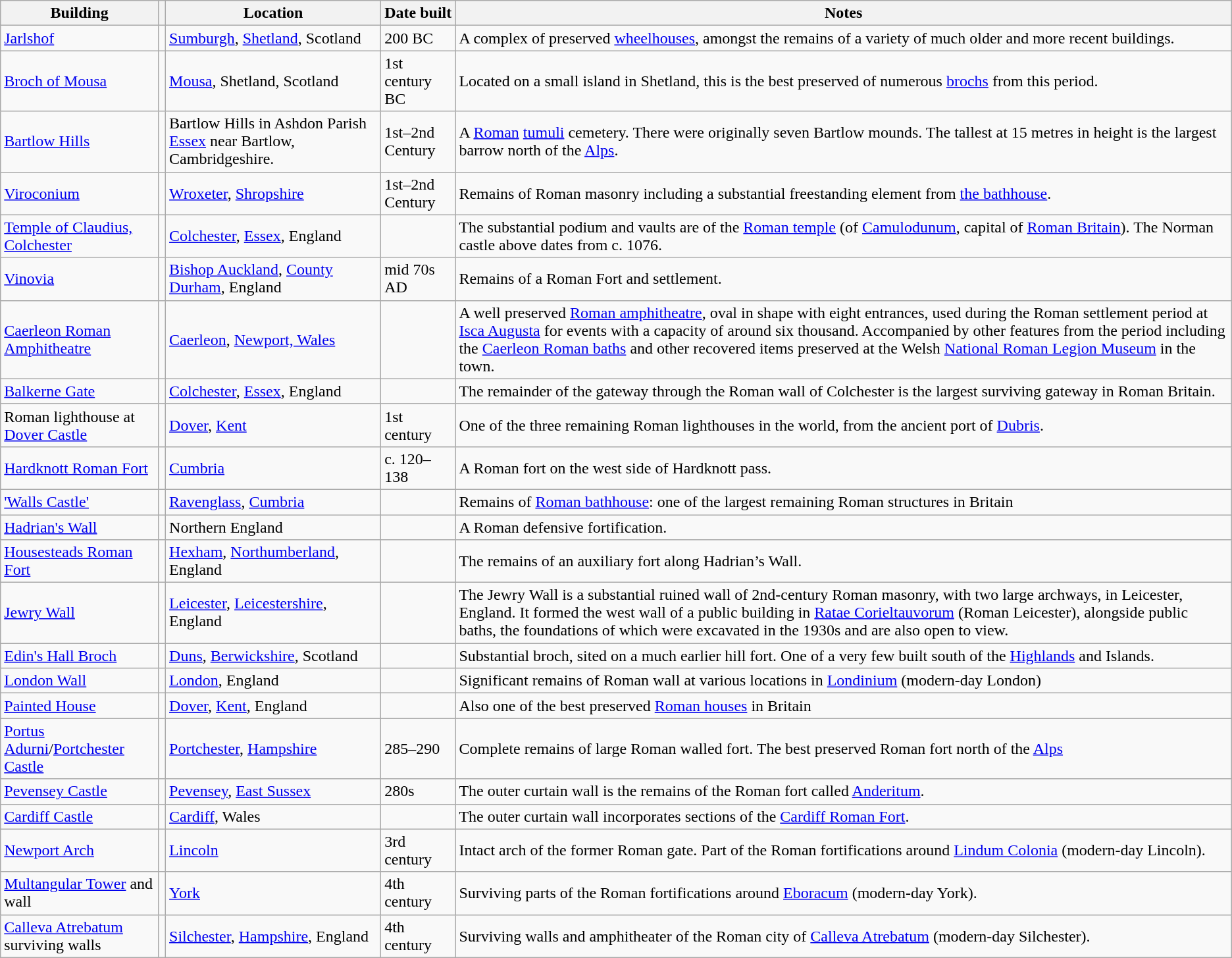<table class="wikitable">
<tr>
<th>Building</th>
<th></th>
<th>Location</th>
<th>Date built</th>
<th>Notes</th>
</tr>
<tr>
<td><a href='#'>Jarlshof</a></td>
<td></td>
<td><a href='#'>Sumburgh</a>, <a href='#'>Shetland</a>, Scotland</td>
<td>200 BC</td>
<td>A complex of preserved <a href='#'>wheelhouses</a>, amongst the remains of a variety of much older and more recent buildings.</td>
</tr>
<tr>
<td><a href='#'>Broch of Mousa</a></td>
<td></td>
<td><a href='#'>Mousa</a>, Shetland, Scotland</td>
<td>1st century BC</td>
<td>Located on a small island in Shetland, this is the best preserved of numerous <a href='#'>brochs</a> from this period.</td>
</tr>
<tr>
<td><a href='#'>Bartlow Hills</a></td>
<td></td>
<td>Bartlow Hills in Ashdon Parish <a href='#'>Essex</a> near Bartlow, Cambridgeshire.</td>
<td>1st–2nd Century</td>
<td>A <a href='#'>Roman</a> <a href='#'>tumuli</a> cemetery. There were originally seven Bartlow mounds.  The tallest at 15 metres in height is the largest barrow north of the <a href='#'>Alps</a>.</td>
</tr>
<tr>
<td><a href='#'>Viroconium</a></td>
<td></td>
<td><a href='#'>Wroxeter</a>, <a href='#'>Shropshire</a></td>
<td>1st–2nd Century</td>
<td>Remains of Roman masonry including a substantial freestanding element from <a href='#'>the bathhouse</a>.</td>
</tr>
<tr>
<td><a href='#'>Temple of Claudius, Colchester</a></td>
<td></td>
<td><a href='#'>Colchester</a>, <a href='#'>Essex</a>, England</td>
<td></td>
<td>The substantial podium and vaults are of the <a href='#'>Roman temple</a> (of <a href='#'>Camulodunum</a>, capital of <a href='#'>Roman Britain</a>). The Norman castle above dates from c. 1076.</td>
</tr>
<tr>
<td><a href='#'>Vinovia</a></td>
<td></td>
<td><a href='#'>Bishop Auckland</a>, <a href='#'>County Durham</a>, England</td>
<td>mid 70s AD</td>
<td>Remains of a Roman Fort and settlement.</td>
</tr>
<tr>
<td><a href='#'>Caerleon Roman Amphitheatre</a></td>
<td></td>
<td><a href='#'>Caerleon</a>, <a href='#'>Newport, Wales</a></td>
<td></td>
<td>A well preserved <a href='#'>Roman amphitheatre</a>, oval in shape with eight entrances, used during the Roman settlement period at <a href='#'>Isca Augusta</a> for events with a capacity of around six thousand. Accompanied by other features from the period including the <a href='#'>Caerleon Roman baths</a> and other recovered items preserved at the Welsh <a href='#'>National Roman Legion Museum</a> in the town.</td>
</tr>
<tr>
<td><a href='#'>Balkerne Gate</a></td>
<td></td>
<td><a href='#'>Colchester</a>, <a href='#'>Essex</a>, England</td>
<td></td>
<td>The remainder of the gateway through the Roman wall of Colchester is the largest surviving gateway in Roman Britain.</td>
</tr>
<tr>
<td>Roman lighthouse at <a href='#'>Dover Castle</a></td>
<td></td>
<td><a href='#'>Dover</a>, <a href='#'>Kent</a></td>
<td>1st century</td>
<td>One of the three remaining Roman lighthouses in the world, from the ancient port of <a href='#'>Dubris</a>.</td>
</tr>
<tr>
<td><a href='#'>Hardknott Roman Fort</a></td>
<td></td>
<td><a href='#'>Cumbria</a></td>
<td>c. 120–138</td>
<td>A Roman fort on the west side of Hardknott pass.</td>
</tr>
<tr>
<td><a href='#'>'Walls Castle'</a></td>
<td></td>
<td><a href='#'>Ravenglass</a>, <a href='#'>Cumbria</a></td>
<td></td>
<td>Remains of <a href='#'>Roman bathhouse</a>: one of the largest remaining Roman structures in Britain</td>
</tr>
<tr>
<td><a href='#'>Hadrian's Wall</a></td>
<td></td>
<td>Northern England</td>
<td></td>
<td>A Roman defensive fortification.</td>
</tr>
<tr>
<td><a href='#'>Housesteads Roman Fort</a></td>
<td></td>
<td><a href='#'>Hexham</a>, <a href='#'>Northumberland</a>, England</td>
<td></td>
<td>The remains of an auxiliary fort along Hadrian’s Wall.</td>
</tr>
<tr>
<td><a href='#'>Jewry Wall</a></td>
<td></td>
<td><a href='#'>Leicester</a>, <a href='#'>Leicestershire</a>, England</td>
<td></td>
<td>The Jewry Wall is a substantial ruined wall of 2nd-century Roman masonry, with two large archways, in Leicester, England. It formed the west wall of a public building in <a href='#'>Ratae Corieltauvorum</a> (Roman Leicester), alongside public baths, the foundations of which were excavated in the 1930s and are also open to view.</td>
</tr>
<tr>
<td><a href='#'>Edin's Hall Broch</a></td>
<td></td>
<td><a href='#'>Duns</a>, <a href='#'>Berwickshire</a>, Scotland</td>
<td></td>
<td>Substantial broch, sited on a much earlier hill fort. One of a very few built south of the <a href='#'>Highlands</a> and Islands.</td>
</tr>
<tr>
<td><a href='#'>London Wall</a></td>
<td></td>
<td><a href='#'>London</a>, England</td>
<td></td>
<td>Significant remains of Roman wall at various locations in <a href='#'>Londinium</a> (modern-day London)</td>
</tr>
<tr>
<td><a href='#'>Painted House</a></td>
<td></td>
<td><a href='#'>Dover</a>, <a href='#'>Kent</a>, England</td>
<td></td>
<td>Also one of the best preserved <a href='#'>Roman houses</a> in Britain</td>
</tr>
<tr>
<td><a href='#'>Portus Adurni</a>/<a href='#'>Portchester Castle</a></td>
<td></td>
<td><a href='#'>Portchester</a>, <a href='#'>Hampshire</a></td>
<td>285–290</td>
<td>Complete remains of large Roman walled fort. The best preserved Roman fort north of the <a href='#'>Alps</a></td>
</tr>
<tr>
<td><a href='#'>Pevensey Castle</a></td>
<td></td>
<td><a href='#'>Pevensey</a>, <a href='#'>East Sussex</a></td>
<td>280s</td>
<td>The outer curtain wall is the remains of the Roman fort called <a href='#'>Anderitum</a>.</td>
</tr>
<tr>
<td><a href='#'>Cardiff Castle</a></td>
<td></td>
<td><a href='#'>Cardiff</a>, Wales</td>
<td></td>
<td>The outer curtain wall incorporates sections of the <a href='#'>Cardiff Roman Fort</a>.</td>
</tr>
<tr>
<td><a href='#'>Newport Arch</a></td>
<td></td>
<td><a href='#'>Lincoln</a></td>
<td>3rd century</td>
<td>Intact arch of the former Roman gate. Part of the Roman fortifications around <a href='#'>Lindum Colonia</a> (modern-day Lincoln).</td>
</tr>
<tr>
<td><a href='#'>Multangular Tower</a> and wall</td>
<td></td>
<td><a href='#'>York</a></td>
<td>4th century</td>
<td>Surviving parts of the Roman fortifications around <a href='#'>Eboracum</a> (modern-day York).</td>
</tr>
<tr>
<td><a href='#'>Calleva Atrebatum</a> surviving walls</td>
<td></td>
<td><a href='#'>Silchester</a>, <a href='#'>Hampshire</a>, England</td>
<td>4th century</td>
<td>Surviving walls and amphitheater of the Roman city of <a href='#'>Calleva Atrebatum</a> (modern-day Silchester).</td>
</tr>
</table>
